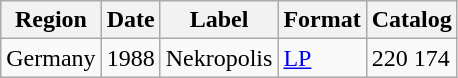<table class="wikitable">
<tr>
<th>Region</th>
<th>Date</th>
<th>Label</th>
<th>Format</th>
<th>Catalog</th>
</tr>
<tr>
<td>Germany</td>
<td>1988</td>
<td>Nekropolis</td>
<td><a href='#'>LP</a></td>
<td>220 174</td>
</tr>
</table>
